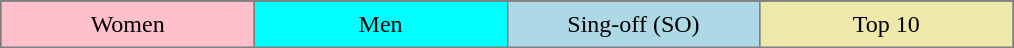<table border="2" cellpadding="6" style="background:gray; border:1px solid gray; border-collapse:collapse; margin:1em auto; text-align:center;">
<tr>
</tr>
<tr>
<td style="background:pink;" width="15%">Women</td>
<td style="background:cyan;" width="15%">Men</td>
<td style="background:lightblue;" width="15%">Sing-off (SO)</td>
<td style="background:palegoldenrod;" width="15%">Top 10</td>
</tr>
</table>
